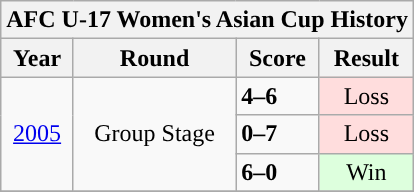<table class="wikitable" style="text-align:center; font-size:100%;">
<tr>
<th colspan=4 style="background:color: #FFFFFF;">AFC U-17 Women's Asian Cup History</th>
</tr>
<tr>
<th>Year</th>
<th>Round</th>
<th>Score</th>
<th>Result</th>
</tr>
<tr>
<td rowspan=3><a href='#'>2005</a></td>
<td rowspan=3>Group Stage</td>
<td align="left"> <strong>4–6</strong> </td>
<td style="background:#fdd;">Loss</td>
</tr>
<tr>
<td align="left"> <strong>0–7</strong> </td>
<td style="background:#fdd;">Loss</td>
</tr>
<tr>
<td align="left"> <strong>6–0</strong> </td>
<td style="background:#dfd;">Win</td>
</tr>
<tr>
</tr>
</table>
